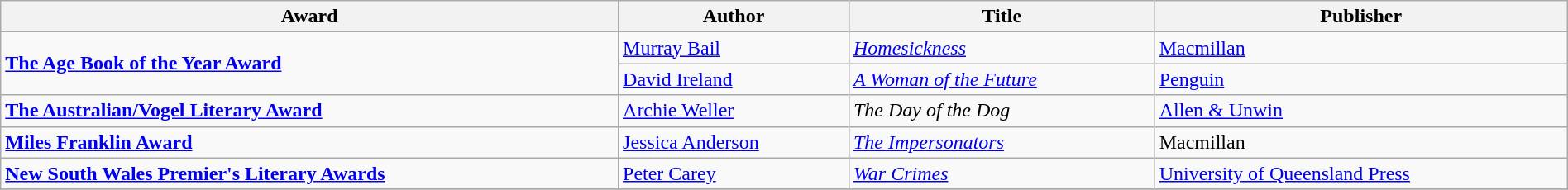<table class="wikitable" width=100%>
<tr>
<th>Award</th>
<th>Author</th>
<th>Title</th>
<th>Publisher</th>
</tr>
<tr>
<td rowspan=2><strong><a href='#'>The Age Book of the Year Award</a></strong></td>
<td><a href='#'>Murray Bail</a></td>
<td><em><a href='#'>Homesickness</a></em></td>
<td><a href='#'>Macmillan</a></td>
</tr>
<tr>
<td><a href='#'>David Ireland</a></td>
<td><em><a href='#'>A Woman of the Future</a></em></td>
<td><a href='#'>Penguin</a></td>
</tr>
<tr>
<td><strong><a href='#'>The Australian/Vogel Literary Award</a></strong></td>
<td><a href='#'>Archie Weller</a></td>
<td><em>The Day of the Dog</em></td>
<td><a href='#'>Allen & Unwin</a></td>
</tr>
<tr>
<td><strong><a href='#'>Miles Franklin Award</a></strong></td>
<td><a href='#'>Jessica Anderson</a></td>
<td><em><a href='#'>The Impersonators</a></em></td>
<td>Macmillan</td>
</tr>
<tr>
<td><strong><a href='#'>New South Wales Premier's Literary Awards</a></strong></td>
<td><a href='#'>Peter Carey</a></td>
<td><em><a href='#'>War Crimes</a></em></td>
<td><a href='#'>University of Queensland Press</a></td>
</tr>
<tr>
</tr>
</table>
